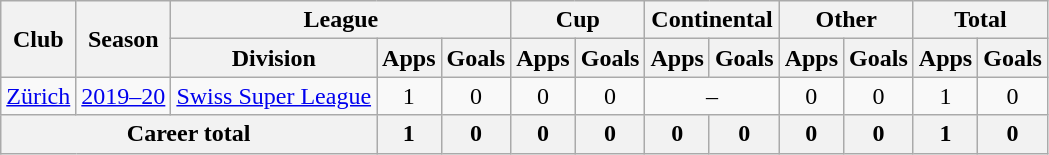<table class="wikitable" style="text-align: center">
<tr>
<th rowspan="2">Club</th>
<th rowspan="2">Season</th>
<th colspan="3">League</th>
<th colspan="2">Cup</th>
<th colspan="2">Continental</th>
<th colspan="2">Other</th>
<th colspan="2">Total</th>
</tr>
<tr>
<th>Division</th>
<th>Apps</th>
<th>Goals</th>
<th>Apps</th>
<th>Goals</th>
<th>Apps</th>
<th>Goals</th>
<th>Apps</th>
<th>Goals</th>
<th>Apps</th>
<th>Goals</th>
</tr>
<tr>
<td><a href='#'>Zürich</a></td>
<td><a href='#'>2019–20</a></td>
<td><a href='#'>Swiss Super League</a></td>
<td>1</td>
<td>0</td>
<td>0</td>
<td>0</td>
<td colspan="2">–</td>
<td>0</td>
<td>0</td>
<td>1</td>
<td>0</td>
</tr>
<tr>
<th colspan="3">Career total</th>
<th>1</th>
<th>0</th>
<th>0</th>
<th>0</th>
<th>0</th>
<th>0</th>
<th>0</th>
<th>0</th>
<th>1</th>
<th>0</th>
</tr>
</table>
